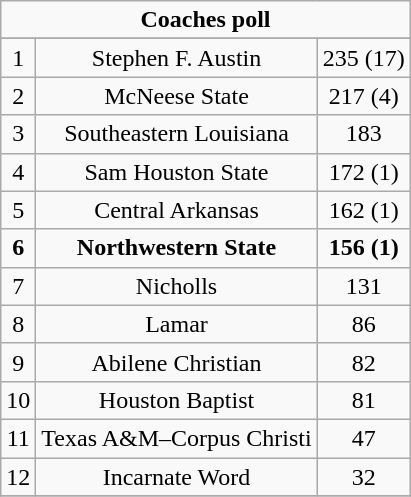<table class="wikitable">
<tr align="center">
<td align="center" Colspan="3"><strong>Coaches poll</strong></td>
</tr>
<tr align="center">
</tr>
<tr align="center">
<td>1</td>
<td>Stephen F. Austin</td>
<td>235 (17)</td>
</tr>
<tr align="center">
<td>2</td>
<td>McNeese State</td>
<td>217 (4)</td>
</tr>
<tr align="center">
<td>3</td>
<td>Southeastern Louisiana</td>
<td>183</td>
</tr>
<tr align="center">
<td>4</td>
<td>Sam Houston State</td>
<td>172 (1)</td>
</tr>
<tr align="center">
<td>5</td>
<td>Central Arkansas</td>
<td>162 (1)</td>
</tr>
<tr align="center">
<td><strong>6</strong></td>
<td><strong>Northwestern State</strong></td>
<td><strong>156 (1)</strong></td>
</tr>
<tr align="center">
<td>7</td>
<td>Nicholls</td>
<td>131</td>
</tr>
<tr align="center">
<td>8</td>
<td>Lamar</td>
<td>86</td>
</tr>
<tr align="center">
<td>9</td>
<td>Abilene Christian</td>
<td>82</td>
</tr>
<tr align="center">
<td>10</td>
<td>Houston Baptist</td>
<td>81</td>
</tr>
<tr align="center">
<td>11</td>
<td>Texas A&M–Corpus Christi</td>
<td>47</td>
</tr>
<tr align="center">
<td>12</td>
<td>Incarnate Word</td>
<td>32</td>
</tr>
<tr align="center">
</tr>
</table>
